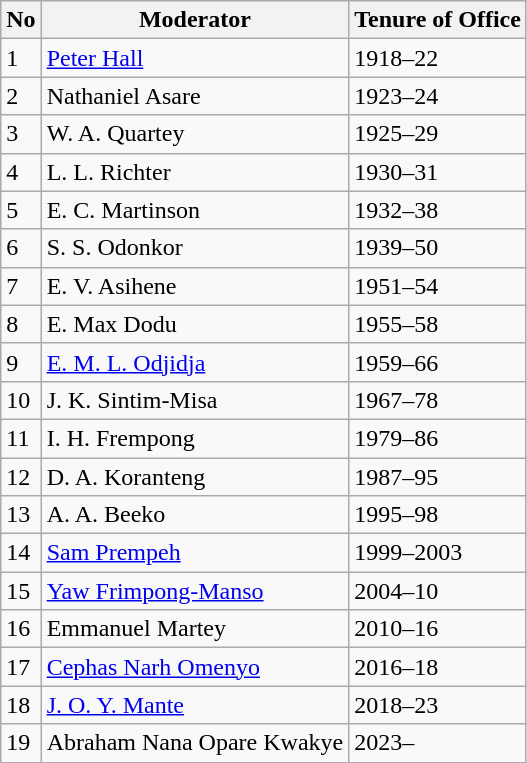<table class="wikitable collapsible sortable">
<tr>
<th>No</th>
<th>Moderator</th>
<th>Tenure of Office</th>
</tr>
<tr>
<td>1</td>
<td><a href='#'>Peter Hall</a></td>
<td>1918–22</td>
</tr>
<tr>
<td>2</td>
<td>Nathaniel Asare</td>
<td>1923–24</td>
</tr>
<tr>
<td>3</td>
<td>W. A. Quartey</td>
<td>1925–29</td>
</tr>
<tr>
<td>4</td>
<td>L. L. Richter</td>
<td>1930–31</td>
</tr>
<tr>
<td>5</td>
<td>E. C. Martinson</td>
<td>1932–38</td>
</tr>
<tr>
<td>6</td>
<td>S. S. Odonkor</td>
<td>1939–50</td>
</tr>
<tr>
<td>7</td>
<td>E. V. Asihene</td>
<td>1951–54</td>
</tr>
<tr>
<td>8</td>
<td>E. Max Dodu</td>
<td>1955–58</td>
</tr>
<tr>
<td>9</td>
<td><a href='#'>E. M. L. Odjidja</a></td>
<td>1959–66</td>
</tr>
<tr>
<td>10</td>
<td>J. K. Sintim-Misa</td>
<td>1967–78</td>
</tr>
<tr>
<td>11</td>
<td>I. H. Frempong</td>
<td>1979–86</td>
</tr>
<tr>
<td>12</td>
<td>D. A. Koranteng</td>
<td>1987–95</td>
</tr>
<tr>
<td>13</td>
<td>A. A. Beeko</td>
<td>1995–98</td>
</tr>
<tr>
<td>14</td>
<td><a href='#'>Sam Prempeh</a></td>
<td>1999–2003</td>
</tr>
<tr>
<td>15</td>
<td><a href='#'>Yaw Frimpong-Manso</a></td>
<td>2004–10</td>
</tr>
<tr>
<td>16</td>
<td>Emmanuel Martey</td>
<td>2010–16</td>
</tr>
<tr>
<td>17</td>
<td><a href='#'>Cephas Narh Omenyo</a></td>
<td>2016–18</td>
</tr>
<tr>
<td>18</td>
<td><a href='#'>J. O. Y. Mante</a></td>
<td>2018–23</td>
</tr>
<tr>
<td>19</td>
<td>Abraham Nana Opare Kwakye</td>
<td>2023– </td>
</tr>
</table>
